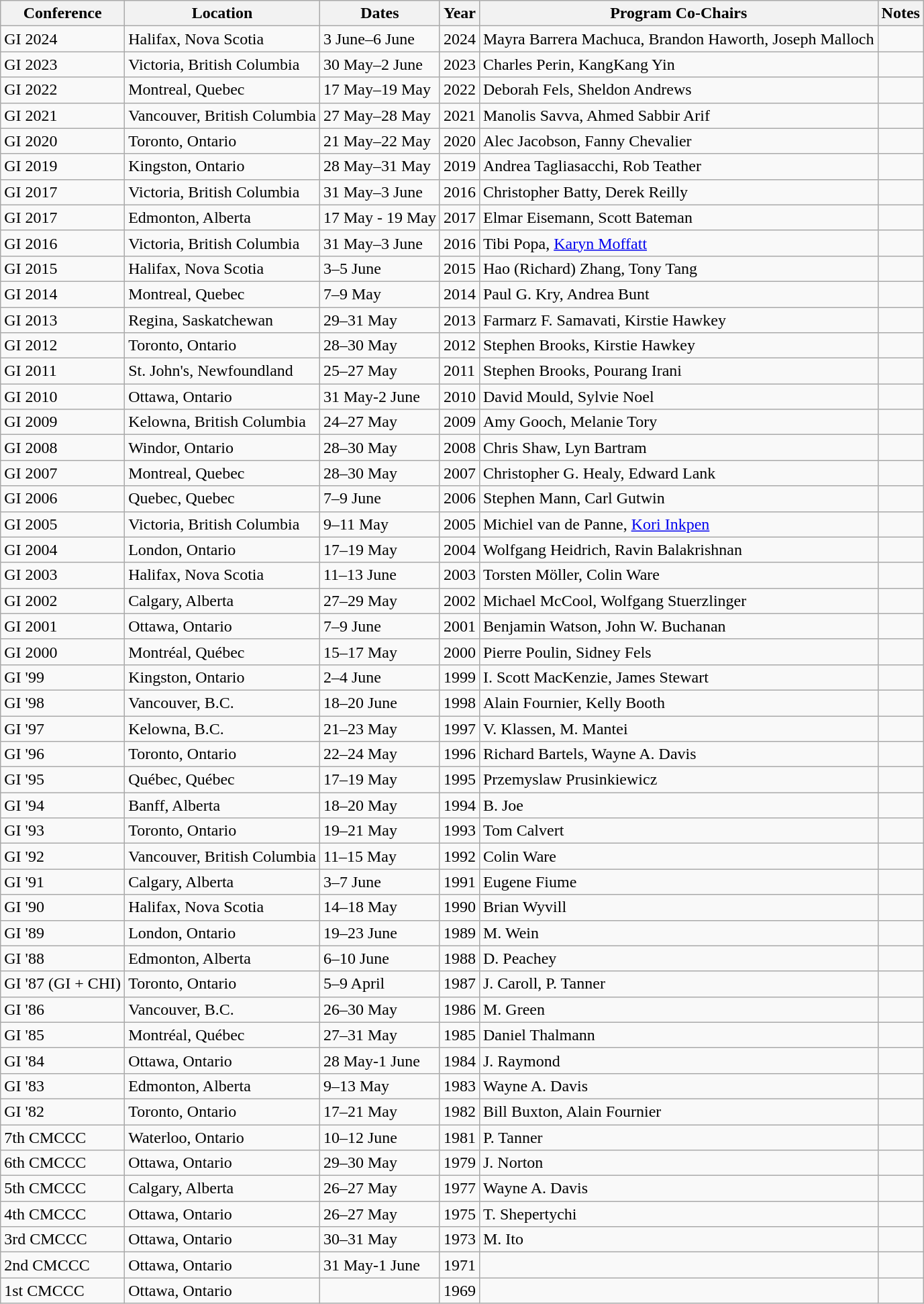<table class="wikitable">
<tr>
<th>Conference</th>
<th>Location</th>
<th>Dates</th>
<th>Year</th>
<th>Program Co-Chairs</th>
<th>Notes</th>
</tr>
<tr>
<td>GI 2024</td>
<td>Halifax, Nova Scotia</td>
<td>3 June–6 June</td>
<td>2024</td>
<td>Mayra Barrera Machuca, Brandon Haworth, Joseph Malloch</td>
<td></td>
</tr>
<tr>
<td>GI 2023</td>
<td>Victoria, British Columbia</td>
<td>30 May–2 June</td>
<td>2023</td>
<td>Charles Perin, KangKang Yin</td>
<td></td>
</tr>
<tr>
<td>GI 2022</td>
<td>Montreal, Quebec</td>
<td>17 May–19 May</td>
<td>2022</td>
<td>Deborah Fels, Sheldon Andrews</td>
<td></td>
</tr>
<tr>
<td>GI 2021</td>
<td>Vancouver, British Columbia</td>
<td>27 May–28 May</td>
<td>2021</td>
<td>Manolis Savva, Ahmed Sabbir Arif</td>
<td></td>
</tr>
<tr>
<td>GI 2020</td>
<td>Toronto, Ontario</td>
<td>21 May–22 May</td>
<td>2020</td>
<td>Alec Jacobson, Fanny Chevalier</td>
<td></td>
</tr>
<tr>
<td>GI 2019</td>
<td>Kingston, Ontario</td>
<td>28 May–31 May</td>
<td>2019</td>
<td>Andrea Tagliasacchi, Rob Teather</td>
<td></td>
</tr>
<tr>
<td>GI 2017</td>
<td>Victoria, British Columbia</td>
<td>31 May–3 June</td>
<td>2016</td>
<td>Christopher Batty, Derek Reilly</td>
<td></td>
</tr>
<tr>
<td>GI 2017</td>
<td>Edmonton, Alberta</td>
<td>17 May - 19 May</td>
<td>2017</td>
<td>Elmar Eisemann, Scott Bateman</td>
<td></td>
</tr>
<tr>
<td>GI 2016</td>
<td>Victoria, British Columbia</td>
<td>31 May–3 June</td>
<td>2016</td>
<td>Tibi Popa, <a href='#'>Karyn Moffatt</a></td>
<td></td>
</tr>
<tr>
<td>GI 2015</td>
<td>Halifax, Nova Scotia</td>
<td>3–5 June</td>
<td>2015</td>
<td>Hao (Richard) Zhang, Tony Tang</td>
<td></td>
</tr>
<tr>
<td>GI 2014</td>
<td>Montreal, Quebec</td>
<td>7–9 May</td>
<td>2014</td>
<td>Paul G. Kry, Andrea Bunt</td>
<td></td>
</tr>
<tr>
<td>GI 2013</td>
<td>Regina, Saskatchewan</td>
<td>29–31 May</td>
<td>2013</td>
<td>Farmarz F. Samavati, Kirstie Hawkey</td>
<td></td>
</tr>
<tr>
<td>GI 2012</td>
<td>Toronto, Ontario</td>
<td>28–30 May</td>
<td>2012</td>
<td>Stephen Brooks, Kirstie Hawkey</td>
<td></td>
</tr>
<tr>
<td>GI 2011</td>
<td>St. John's, Newfoundland</td>
<td>25–27 May</td>
<td>2011</td>
<td>Stephen Brooks, Pourang Irani</td>
<td></td>
</tr>
<tr>
<td>GI 2010</td>
<td>Ottawa, Ontario</td>
<td>31  May-2 June</td>
<td>2010</td>
<td>David Mould, Sylvie Noel</td>
<td></td>
</tr>
<tr>
<td>GI 2009</td>
<td>Kelowna, British Columbia</td>
<td>24–27 May</td>
<td>2009</td>
<td>Amy Gooch, Melanie Tory</td>
<td></td>
</tr>
<tr>
<td>GI 2008</td>
<td>Windor, Ontario</td>
<td>28–30 May</td>
<td>2008</td>
<td>Chris Shaw, Lyn Bartram</td>
<td></td>
</tr>
<tr>
<td>GI 2007</td>
<td>Montreal, Quebec</td>
<td>28–30 May</td>
<td>2007</td>
<td>Christopher G. Healy, Edward Lank</td>
<td></td>
</tr>
<tr>
<td>GI 2006</td>
<td>Quebec, Quebec</td>
<td>7–9 June</td>
<td>2006</td>
<td>Stephen Mann, Carl Gutwin</td>
<td></td>
</tr>
<tr>
<td>GI 2005</td>
<td>Victoria, British Columbia</td>
<td>9–11 May</td>
<td>2005</td>
<td>Michiel van de Panne, <a href='#'>Kori Inkpen</a></td>
<td></td>
</tr>
<tr>
<td>GI 2004</td>
<td>London, Ontario</td>
<td>17–19 May</td>
<td>2004</td>
<td>Wolfgang Heidrich, Ravin Balakrishnan</td>
<td></td>
</tr>
<tr>
<td>GI 2003</td>
<td>Halifax, Nova Scotia</td>
<td>11–13 June</td>
<td>2003</td>
<td>Torsten Möller, Colin Ware</td>
<td></td>
</tr>
<tr>
<td>GI 2002</td>
<td>Calgary, Alberta</td>
<td>27–29 May</td>
<td>2002</td>
<td>Michael McCool, Wolfgang Stuerzlinger</td>
<td></td>
</tr>
<tr>
<td>GI 2001</td>
<td>Ottawa, Ontario</td>
<td>7–9 June</td>
<td>2001</td>
<td>Benjamin Watson, John W. Buchanan</td>
<td></td>
</tr>
<tr>
<td>GI 2000</td>
<td>Montréal, Québec</td>
<td>15–17 May</td>
<td>2000</td>
<td>Pierre Poulin, Sidney Fels</td>
<td></td>
</tr>
<tr>
<td>GI '99</td>
<td>Kingston, Ontario</td>
<td>2–4 June</td>
<td>1999</td>
<td>I. Scott MacKenzie, James Stewart</td>
<td></td>
</tr>
<tr>
<td>GI '98</td>
<td>Vancouver, B.C.</td>
<td>18–20 June</td>
<td>1998</td>
<td>Alain Fournier, Kelly Booth</td>
<td></td>
</tr>
<tr>
<td>GI '97</td>
<td>Kelowna, B.C.</td>
<td>21–23 May</td>
<td>1997</td>
<td>V. Klassen, M. Mantei</td>
<td></td>
</tr>
<tr>
<td>GI '96</td>
<td>Toronto, Ontario</td>
<td>22–24 May</td>
<td>1996</td>
<td>Richard Bartels, Wayne A. Davis</td>
<td></td>
</tr>
<tr>
<td>GI '95</td>
<td>Québec, Québec</td>
<td>17–19 May</td>
<td>1995</td>
<td>Przemyslaw Prusinkiewicz</td>
<td></td>
</tr>
<tr>
<td>GI '94</td>
<td>Banff, Alberta</td>
<td>18–20 May</td>
<td>1994</td>
<td>B. Joe</td>
<td></td>
</tr>
<tr>
<td>GI '93</td>
<td>Toronto, Ontario</td>
<td>19–21 May</td>
<td>1993</td>
<td>Tom Calvert</td>
<td></td>
</tr>
<tr>
<td>GI '92</td>
<td>Vancouver, British Columbia</td>
<td>11–15 May</td>
<td>1992</td>
<td>Colin Ware</td>
<td></td>
</tr>
<tr>
<td>GI '91</td>
<td>Calgary, Alberta</td>
<td>3–7 June</td>
<td>1991</td>
<td>Eugene Fiume</td>
<td></td>
</tr>
<tr>
<td>GI '90</td>
<td>Halifax, Nova Scotia</td>
<td>14–18 May</td>
<td>1990</td>
<td>Brian Wyvill</td>
<td></td>
</tr>
<tr>
<td>GI '89</td>
<td>London, Ontario</td>
<td>19–23 June</td>
<td>1989</td>
<td>M. Wein</td>
<td></td>
</tr>
<tr>
<td>GI '88</td>
<td>Edmonton, Alberta</td>
<td>6–10 June</td>
<td>1988</td>
<td>D. Peachey</td>
<td></td>
</tr>
<tr>
<td>GI '87 (GI + CHI)</td>
<td>Toronto, Ontario</td>
<td>5–9 April</td>
<td>1987</td>
<td>J. Caroll, P. Tanner</td>
<td></td>
</tr>
<tr>
<td>GI '86</td>
<td>Vancouver, B.C.</td>
<td>26–30 May</td>
<td>1986</td>
<td>M. Green</td>
<td></td>
</tr>
<tr>
<td>GI '85</td>
<td>Montréal, Québec</td>
<td>27–31 May</td>
<td>1985</td>
<td>Daniel Thalmann</td>
<td></td>
</tr>
<tr>
<td>GI '84</td>
<td>Ottawa, Ontario</td>
<td>28 May-1 June</td>
<td>1984</td>
<td>J. Raymond</td>
<td></td>
</tr>
<tr>
<td>GI '83</td>
<td>Edmonton, Alberta</td>
<td>9–13 May</td>
<td>1983</td>
<td>Wayne A. Davis</td>
<td></td>
</tr>
<tr>
<td>GI '82</td>
<td>Toronto, Ontario</td>
<td>17–21 May</td>
<td>1982</td>
<td>Bill Buxton, Alain Fournier</td>
<td></td>
</tr>
<tr>
<td>7th CMCCC</td>
<td>Waterloo, Ontario</td>
<td>10–12 June</td>
<td>1981</td>
<td>P. Tanner</td>
<td></td>
</tr>
<tr>
<td>6th CMCCC</td>
<td>Ottawa, Ontario</td>
<td>29–30 May</td>
<td>1979</td>
<td>J. Norton</td>
<td></td>
</tr>
<tr>
<td>5th CMCCC</td>
<td>Calgary, Alberta</td>
<td>26–27 May</td>
<td>1977</td>
<td>Wayne A. Davis</td>
<td></td>
</tr>
<tr>
<td>4th CMCCC</td>
<td>Ottawa, Ontario</td>
<td>26–27 May</td>
<td>1975</td>
<td>T. Shepertychi</td>
<td></td>
</tr>
<tr>
<td>3rd CMCCC</td>
<td>Ottawa, Ontario</td>
<td>30–31 May</td>
<td>1973</td>
<td>M. Ito</td>
<td></td>
</tr>
<tr>
<td>2nd CMCCC</td>
<td>Ottawa, Ontario</td>
<td>31 May-1 June</td>
<td>1971</td>
<td></td>
<td></td>
</tr>
<tr>
<td>1st CMCCC</td>
<td>Ottawa, Ontario</td>
<td></td>
<td>1969</td>
<td></td>
<td></td>
</tr>
</table>
